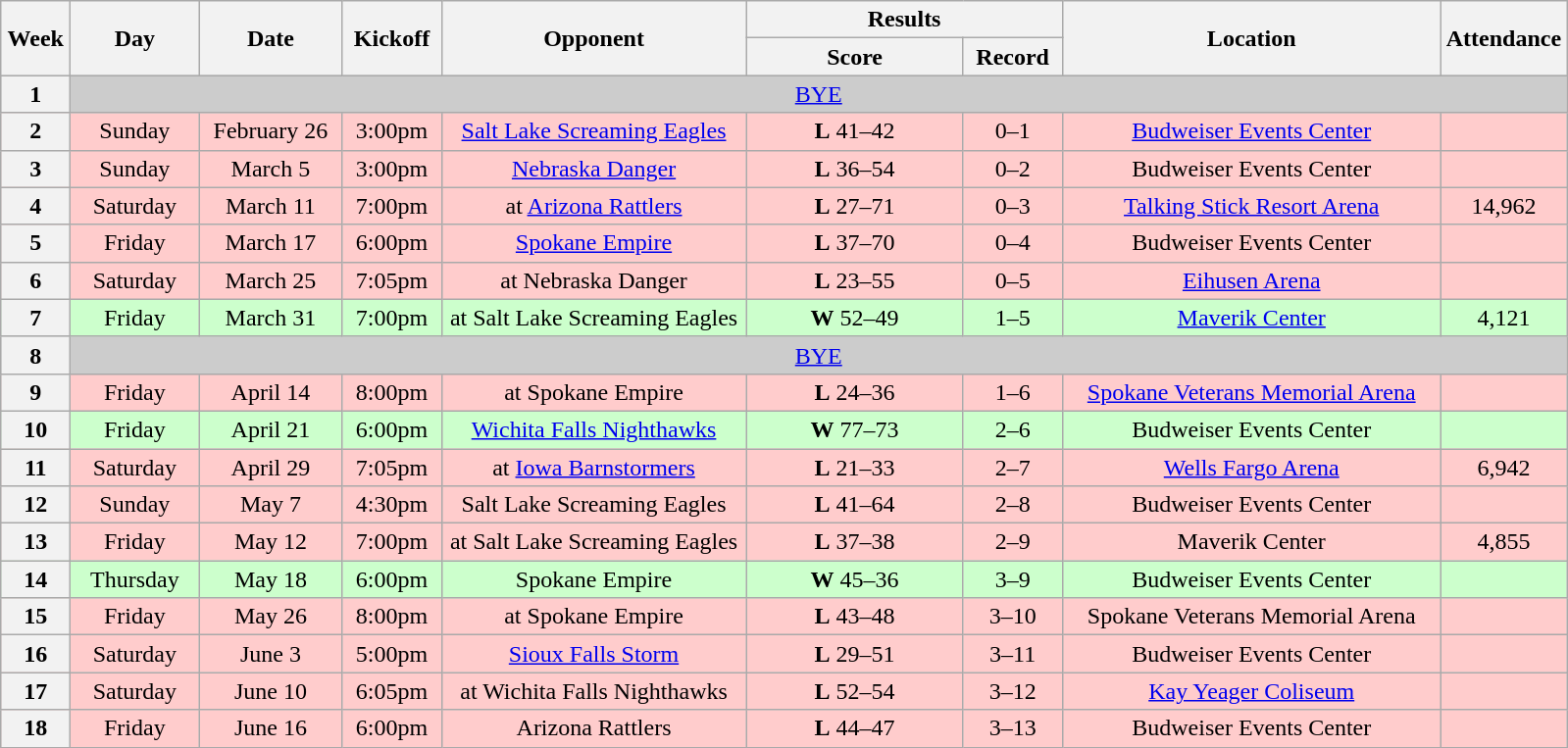<table class="wikitable">
<tr>
<th rowspan="2" width="40">Week</th>
<th rowspan="2" width="80">Day</th>
<th rowspan="2" width="90">Date</th>
<th rowspan="2" width="60">Kickoff</th>
<th rowspan="2" width="200">Opponent</th>
<th colspan="2" width="200">Results</th>
<th rowspan="2" width="250">Location</th>
<th rowspan="2" width="60">Attendance</th>
</tr>
<tr>
<th width="140">Score</th>
<th width="60">Record</th>
</tr>
<tr align="center" bgcolor="#CCCCCC">
<th>1</th>
<td colSpan=8><a href='#'>BYE</a></td>
</tr>
<tr align="center" bgcolor="#FFCCCC">
<th>2</th>
<td>Sunday</td>
<td>February 26</td>
<td>3:00pm</td>
<td><a href='#'>Salt Lake Screaming Eagles</a></td>
<td><strong>L</strong> 41–42 </td>
<td>0–1</td>
<td><a href='#'>Budweiser Events Center</a></td>
<td></td>
</tr>
<tr align="center" bgcolor="#FFCCCC">
<th>3</th>
<td>Sunday</td>
<td>March 5</td>
<td>3:00pm</td>
<td><a href='#'>Nebraska Danger</a></td>
<td><strong>L</strong> 36–54</td>
<td>0–2</td>
<td>Budweiser Events Center</td>
<td></td>
</tr>
<tr align="center" bgcolor="#FFCCCC">
<th>4</th>
<td>Saturday</td>
<td>March 11</td>
<td>7:00pm</td>
<td>at <a href='#'>Arizona Rattlers</a></td>
<td><strong>L</strong> 27–71</td>
<td>0–3</td>
<td><a href='#'>Talking Stick Resort Arena</a></td>
<td>14,962</td>
</tr>
<tr align="center" bgcolor="#FFCCCC">
<th>5</th>
<td>Friday</td>
<td>March 17</td>
<td>6:00pm</td>
<td><a href='#'>Spokane Empire</a></td>
<td><strong>L</strong> 37–70</td>
<td>0–4</td>
<td>Budweiser Events Center</td>
<td></td>
</tr>
<tr align="center" bgcolor="#FFCCCC">
<th>6</th>
<td>Saturday</td>
<td>March 25</td>
<td>7:05pm</td>
<td>at Nebraska Danger</td>
<td><strong>L</strong> 23–55</td>
<td>0–5</td>
<td><a href='#'>Eihusen Arena</a></td>
<td></td>
</tr>
<tr align="center" bgcolor="#CCFFCC">
<th>7</th>
<td>Friday</td>
<td>March 31</td>
<td>7:00pm</td>
<td>at Salt Lake Screaming Eagles</td>
<td><strong>W</strong> 52–49</td>
<td>1–5</td>
<td><a href='#'>Maverik Center</a></td>
<td>4,121</td>
</tr>
<tr align="center" bgcolor="#CCCCCC">
<th>8</th>
<td colSpan=8><a href='#'>BYE</a></td>
</tr>
<tr align="center" bgcolor="#FFCCCC">
<th>9</th>
<td>Friday</td>
<td>April 14</td>
<td>8:00pm</td>
<td>at Spokane Empire</td>
<td><strong>L</strong> 24–36</td>
<td>1–6</td>
<td><a href='#'>Spokane Veterans Memorial Arena</a></td>
<td></td>
</tr>
<tr align="center" bgcolor="#CCFFCC">
<th>10</th>
<td>Friday</td>
<td>April 21</td>
<td>6:00pm</td>
<td><a href='#'>Wichita Falls Nighthawks</a></td>
<td><strong>W</strong> 77–73</td>
<td>2–6</td>
<td>Budweiser Events Center</td>
<td></td>
</tr>
<tr align="center" bgcolor="#FFCCCC">
<th>11</th>
<td>Saturday</td>
<td>April 29</td>
<td>7:05pm</td>
<td>at <a href='#'>Iowa Barnstormers</a></td>
<td><strong>L</strong> 21–33</td>
<td>2–7</td>
<td><a href='#'>Wells Fargo Arena</a></td>
<td>6,942</td>
</tr>
<tr align="center" bgcolor="#FFCCCC">
<th>12</th>
<td>Sunday</td>
<td>May 7</td>
<td>4:30pm</td>
<td>Salt Lake Screaming Eagles</td>
<td><strong>L</strong> 41–64</td>
<td>2–8</td>
<td>Budweiser Events Center</td>
<td></td>
</tr>
<tr align="center" bgcolor="#FFCCCC">
<th>13</th>
<td>Friday</td>
<td>May 12</td>
<td>7:00pm</td>
<td>at Salt Lake Screaming Eagles</td>
<td><strong>L</strong> 37–38</td>
<td>2–9</td>
<td>Maverik Center</td>
<td>4,855</td>
</tr>
<tr align="center" bgcolor="#CCFFCC">
<th>14</th>
<td>Thursday</td>
<td>May 18</td>
<td>6:00pm</td>
<td>Spokane Empire</td>
<td><strong>W</strong> 45–36</td>
<td>3–9</td>
<td>Budweiser Events Center</td>
<td></td>
</tr>
<tr align="center" bgcolor="#FFCCCC">
<th>15</th>
<td>Friday</td>
<td>May 26</td>
<td>8:00pm</td>
<td>at Spokane Empire</td>
<td><strong>L</strong> 43–48</td>
<td>3–10</td>
<td>Spokane Veterans Memorial Arena</td>
<td></td>
</tr>
<tr align="center" bgcolor="#FFCCCC">
<th>16</th>
<td>Saturday</td>
<td>June 3</td>
<td>5:00pm</td>
<td><a href='#'>Sioux Falls Storm</a></td>
<td><strong>L</strong> 29–51</td>
<td>3–11</td>
<td>Budweiser Events Center</td>
<td></td>
</tr>
<tr align="center" bgcolor="#FFCCCC">
<th>17</th>
<td>Saturday</td>
<td>June 10</td>
<td>6:05pm</td>
<td>at Wichita Falls Nighthawks</td>
<td><strong>L</strong> 52–54</td>
<td>3–12</td>
<td><a href='#'>Kay Yeager Coliseum</a></td>
<td></td>
</tr>
<tr align="center" bgcolor="#FFCCCC">
<th>18</th>
<td>Friday</td>
<td>June 16</td>
<td>6:00pm</td>
<td>Arizona Rattlers</td>
<td><strong>L</strong> 44–47 </td>
<td>3–13</td>
<td>Budweiser Events Center</td>
<td></td>
</tr>
</table>
